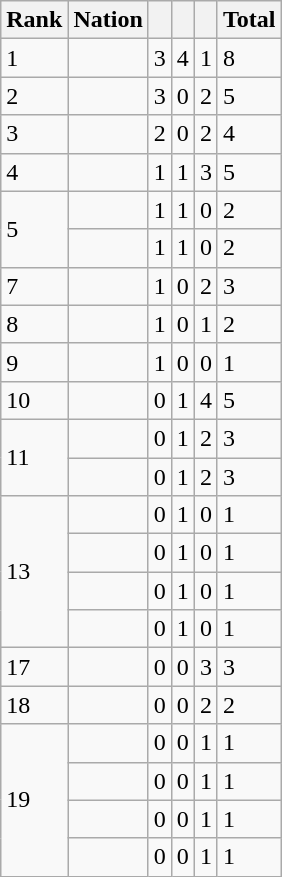<table class=wikitable>
<tr>
<th>Rank</th>
<th>Nation</th>
<th></th>
<th></th>
<th></th>
<th>Total</th>
</tr>
<tr>
<td>1</td>
<td></td>
<td>3</td>
<td>4</td>
<td>1</td>
<td>8</td>
</tr>
<tr>
<td>2</td>
<td></td>
<td>3</td>
<td>0</td>
<td>2</td>
<td>5</td>
</tr>
<tr>
<td>3</td>
<td></td>
<td>2</td>
<td>0</td>
<td>2</td>
<td>4</td>
</tr>
<tr>
<td>4</td>
<td></td>
<td>1</td>
<td>1</td>
<td>3</td>
<td>5</td>
</tr>
<tr>
<td rowspan=2>5</td>
<td></td>
<td>1</td>
<td>1</td>
<td>0</td>
<td>2</td>
</tr>
<tr>
<td></td>
<td>1</td>
<td>1</td>
<td>0</td>
<td>2</td>
</tr>
<tr>
<td>7</td>
<td></td>
<td>1</td>
<td>0</td>
<td>2</td>
<td>3</td>
</tr>
<tr>
<td>8</td>
<td></td>
<td>1</td>
<td>0</td>
<td>1</td>
<td>2</td>
</tr>
<tr>
<td>9</td>
<td></td>
<td>1</td>
<td>0</td>
<td>0</td>
<td>1</td>
</tr>
<tr>
<td>10</td>
<td></td>
<td>0</td>
<td>1</td>
<td>4</td>
<td>5</td>
</tr>
<tr>
<td rowspan=2>11</td>
<td></td>
<td>0</td>
<td>1</td>
<td>2</td>
<td>3</td>
</tr>
<tr>
<td></td>
<td>0</td>
<td>1</td>
<td>2</td>
<td>3</td>
</tr>
<tr>
<td rowspan=4>13</td>
<td></td>
<td>0</td>
<td>1</td>
<td>0</td>
<td>1</td>
</tr>
<tr>
<td></td>
<td>0</td>
<td>1</td>
<td>0</td>
<td>1</td>
</tr>
<tr>
<td></td>
<td>0</td>
<td>1</td>
<td>0</td>
<td>1</td>
</tr>
<tr>
<td></td>
<td>0</td>
<td>1</td>
<td>0</td>
<td>1</td>
</tr>
<tr>
<td>17</td>
<td></td>
<td>0</td>
<td>0</td>
<td>3</td>
<td>3</td>
</tr>
<tr>
<td>18</td>
<td></td>
<td>0</td>
<td>0</td>
<td>2</td>
<td>2</td>
</tr>
<tr>
<td rowspan=4>19</td>
<td></td>
<td>0</td>
<td>0</td>
<td>1</td>
<td>1</td>
</tr>
<tr>
<td></td>
<td>0</td>
<td>0</td>
<td>1</td>
<td>1</td>
</tr>
<tr>
<td></td>
<td>0</td>
<td>0</td>
<td>1</td>
<td>1</td>
</tr>
<tr>
<td></td>
<td>0</td>
<td>0</td>
<td>1</td>
<td>1</td>
</tr>
</table>
